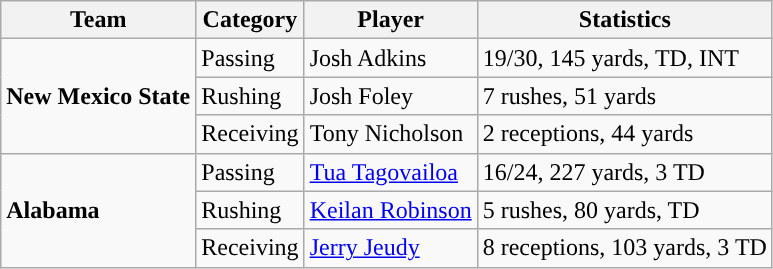<table class="wikitable" style="float: left;">
<tr>
<th>Team</th>
<th>Category</th>
<th>Player</th>
<th>Statistics</th>
</tr>
<tr>
<td rowspan=3><strong>New Mexico State</strong></td>
<td>Passing</td>
<td>Josh Adkins</td>
<td>19/30, 145 yards, TD, INT</td>
</tr>
<tr>
<td>Rushing</td>
<td>Josh Foley</td>
<td>7 rushes, 51 yards</td>
</tr>
<tr>
<td>Receiving</td>
<td>Tony Nicholson</td>
<td>2 receptions, 44 yards</td>
</tr>
<tr>
<td rowspan=3><strong>Alabama</strong></td>
<td>Passing</td>
<td><a href='#'>Tua Tagovailoa</a></td>
<td>16/24, 227 yards, 3 TD</td>
</tr>
<tr>
<td>Rushing</td>
<td><a href='#'>Keilan Robinson</a></td>
<td>5 rushes, 80 yards, TD</td>
</tr>
<tr>
<td>Receiving</td>
<td><a href='#'>Jerry Jeudy</a></td>
<td>8 receptions, 103 yards, 3 TD</td>
</tr>
</table>
